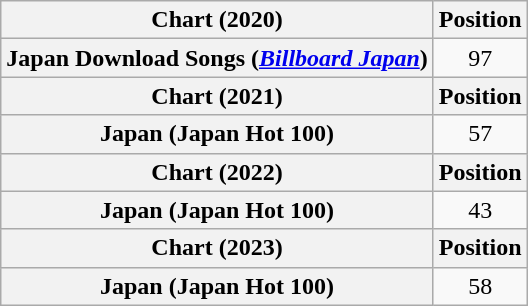<table class="wikitable sortable plainrowheaders" style="text-align:center;">
<tr>
<th scope="col">Chart (2020)</th>
<th scope="col">Position</th>
</tr>
<tr>
<th scope="row">Japan Download Songs (<em><a href='#'>Billboard Japan</a></em>)</th>
<td>97</td>
</tr>
<tr>
<th scope="col">Chart (2021)</th>
<th scope="col">Position</th>
</tr>
<tr>
<th scope="row">Japan (Japan Hot 100)</th>
<td>57</td>
</tr>
<tr>
<th scope="col">Chart (2022)</th>
<th scope="col">Position</th>
</tr>
<tr>
<th scope="row">Japan (Japan Hot 100)</th>
<td>43</td>
</tr>
<tr>
<th scope="col">Chart (2023)</th>
<th scope="col">Position</th>
</tr>
<tr>
<th scope="row">Japan (Japan Hot 100)</th>
<td>58</td>
</tr>
</table>
